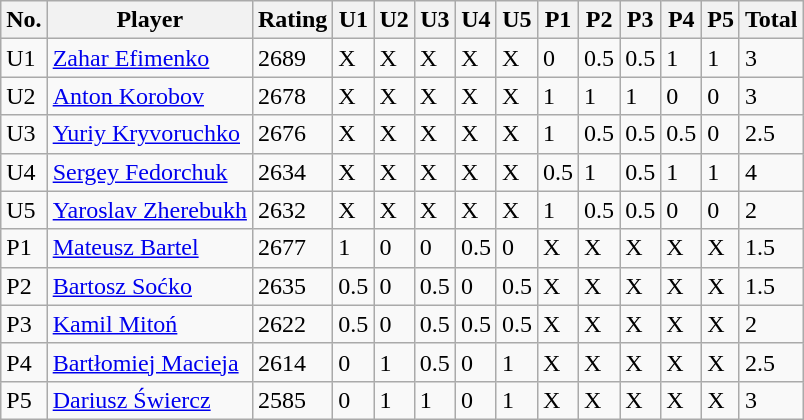<table class="wikitable">
<tr>
<th>No.</th>
<th>Player</th>
<th>Rating</th>
<th>U1</th>
<th>U2</th>
<th>U3</th>
<th>U4</th>
<th>U5</th>
<th>P1</th>
<th>P2</th>
<th>P3</th>
<th>P4</th>
<th>P5</th>
<th>Total</th>
</tr>
<tr>
<td>U1</td>
<td><a href='#'>Zahar Efimenko</a></td>
<td>2689</td>
<td>X</td>
<td>X</td>
<td>X</td>
<td>X</td>
<td>X</td>
<td>0</td>
<td>0.5</td>
<td>0.5</td>
<td>1</td>
<td>1</td>
<td>3</td>
</tr>
<tr>
<td>U2</td>
<td><a href='#'>Anton Korobov</a></td>
<td>2678</td>
<td>X</td>
<td>X</td>
<td>X</td>
<td>X</td>
<td>X</td>
<td>1</td>
<td>1</td>
<td>1</td>
<td>0</td>
<td>0</td>
<td>3</td>
</tr>
<tr>
<td>U3</td>
<td><a href='#'>Yuriy Kryvoruchko</a></td>
<td>2676</td>
<td>X</td>
<td>X</td>
<td>X</td>
<td>X</td>
<td>X</td>
<td>1</td>
<td>0.5</td>
<td>0.5</td>
<td>0.5</td>
<td>0</td>
<td>2.5</td>
</tr>
<tr>
<td>U4</td>
<td><a href='#'>Sergey Fedorchuk</a></td>
<td>2634</td>
<td>X</td>
<td>X</td>
<td>X</td>
<td>X</td>
<td>X</td>
<td>0.5</td>
<td>1</td>
<td>0.5</td>
<td>1</td>
<td>1</td>
<td>4</td>
</tr>
<tr>
<td>U5</td>
<td><a href='#'>Yaroslav Zherebukh</a></td>
<td>2632</td>
<td>X</td>
<td>X</td>
<td>X</td>
<td>X</td>
<td>X</td>
<td>1</td>
<td>0.5</td>
<td>0.5</td>
<td>0</td>
<td>0</td>
<td>2</td>
</tr>
<tr>
<td>P1</td>
<td><a href='#'>Mateusz Bartel</a></td>
<td>2677</td>
<td>1</td>
<td>0</td>
<td>0</td>
<td>0.5</td>
<td>0</td>
<td>X</td>
<td>X</td>
<td>X</td>
<td>X</td>
<td>X</td>
<td>1.5</td>
</tr>
<tr>
<td>P2</td>
<td><a href='#'>Bartosz Soćko</a></td>
<td>2635</td>
<td>0.5</td>
<td>0</td>
<td>0.5</td>
<td>0</td>
<td>0.5</td>
<td>X</td>
<td>X</td>
<td>X</td>
<td>X</td>
<td>X</td>
<td>1.5</td>
</tr>
<tr>
<td>P3</td>
<td><a href='#'>Kamil Mitoń</a></td>
<td>2622</td>
<td>0.5</td>
<td>0</td>
<td>0.5</td>
<td>0.5</td>
<td>0.5</td>
<td>X</td>
<td>X</td>
<td>X</td>
<td>X</td>
<td>X</td>
<td>2</td>
</tr>
<tr>
<td>P4</td>
<td><a href='#'>Bartłomiej Macieja</a></td>
<td>2614</td>
<td>0</td>
<td>1</td>
<td>0.5</td>
<td>0</td>
<td>1</td>
<td>X</td>
<td>X</td>
<td>X</td>
<td>X</td>
<td>X</td>
<td>2.5</td>
</tr>
<tr>
<td>P5</td>
<td><a href='#'>Dariusz Świercz</a></td>
<td>2585</td>
<td>0</td>
<td>1</td>
<td>1</td>
<td>0</td>
<td>1</td>
<td>X</td>
<td>X</td>
<td>X</td>
<td>X</td>
<td>X</td>
<td>3</td>
</tr>
</table>
